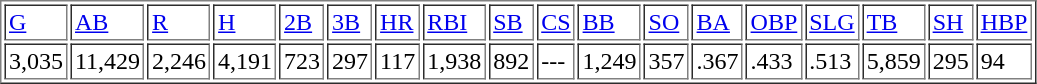<table border="1" cellpadding="2">
<tr>
<td><a href='#'>G</a></td>
<td><a href='#'>AB</a></td>
<td><a href='#'>R</a></td>
<td><a href='#'>H</a></td>
<td><a href='#'>2B</a></td>
<td><a href='#'>3B</a></td>
<td><a href='#'>HR</a></td>
<td><a href='#'>RBI</a></td>
<td><a href='#'>SB</a></td>
<td><a href='#'>CS</a></td>
<td><a href='#'>BB</a></td>
<td><a href='#'>SO</a></td>
<td><a href='#'>BA</a></td>
<td><a href='#'>OBP</a></td>
<td><a href='#'>SLG</a></td>
<td><a href='#'>TB</a></td>
<td><a href='#'>SH</a></td>
<td><a href='#'>HBP</a></td>
</tr>
<tr>
<td>3,035</td>
<td>11,429</td>
<td>2,246</td>
<td>4,191</td>
<td>723</td>
<td>297</td>
<td>117</td>
<td>1,938</td>
<td>892</td>
<td>---</td>
<td>1,249</td>
<td>357</td>
<td>.367</td>
<td>.433</td>
<td>.513</td>
<td>5,859</td>
<td>295</td>
<td>94</td>
</tr>
</table>
